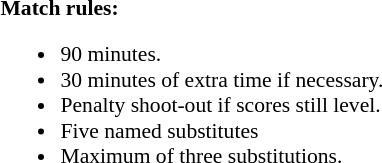<table width=100% style="font-size: 90%">
<tr>
<td width=50% valign=top><br><strong>Match rules:</strong><ul><li>90 minutes.</li><li>30 minutes of extra time if necessary.</li><li>Penalty shoot-out if scores still level.</li><li>Five named substitutes</li><li>Maximum of three substitutions.</li></ul></td>
</tr>
</table>
